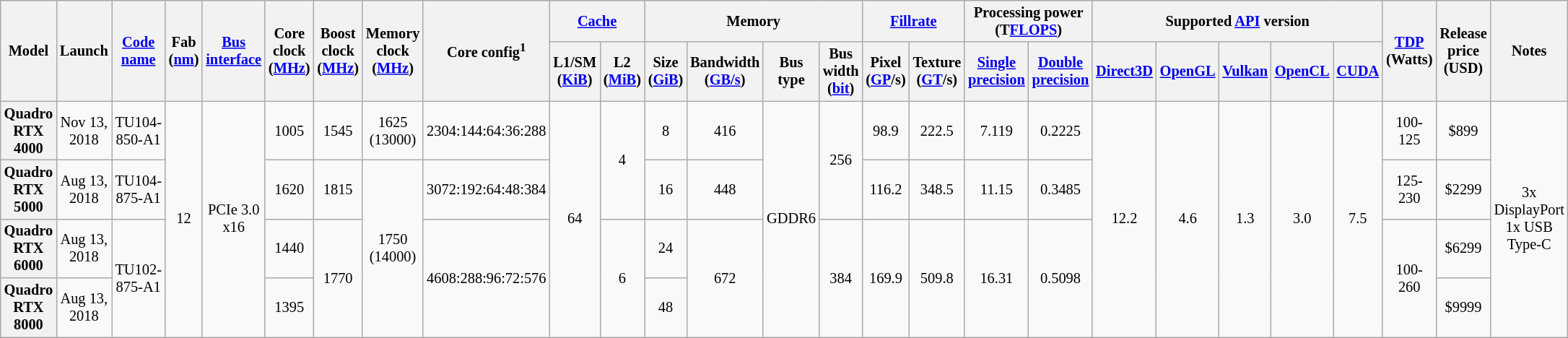<table class="mw-datatable wikitable sortable sort-under" style="font-size:85%; text-align:center;">
<tr>
<th rowspan="2">Model</th>
<th rowspan="2">Launch</th>
<th rowspan="2"><a href='#'>Code name</a></th>
<th rowspan="2">Fab<br>(<a href='#'>nm</a>)</th>
<th rowspan="2"><a href='#'>Bus</a> <a href='#'>interface</a></th>
<th rowspan="2">Core clock<br>(<a href='#'>MHz</a>)</th>
<th rowspan="2">Boost clock<br>(<a href='#'>MHz</a>)</th>
<th rowspan="2">Memory clock<br>(<a href='#'>MHz</a>)</th>
<th rowspan="2">Core config<sup>1</sup></th>
<th colspan="2"><a href='#'>Cache</a></th>
<th colspan="4">Memory</th>
<th colspan="2"><a href='#'>Fillrate</a></th>
<th colspan="2">Processing power (T<a href='#'>FLOPS</a>)</th>
<th colspan="5">Supported <a href='#'>API</a> version</th>
<th rowspan="2"><a href='#'>TDP</a><br>(Watts)</th>
<th rowspan="2">Release price (USD)</th>
<th rowspan="2">Notes</th>
</tr>
<tr>
<th>L1/SM (<a href='#'>KiB</a>)</th>
<th>L2<br>(<a href='#'>MiB</a>)</th>
<th>Size<br>(<a href='#'>GiB</a>)</th>
<th>Bandwidth<br>(<a href='#'>GB/s</a>)</th>
<th>Bus type</th>
<th>Bus width<br>(<a href='#'>bit</a>)</th>
<th>Pixel<br>(<a href='#'>GP</a>/s)</th>
<th>Texture<br>(<a href='#'>GT</a>/s)</th>
<th><a href='#'>Single precision</a></th>
<th><a href='#'>Double precision</a></th>
<th><a href='#'>Direct3D</a></th>
<th><a href='#'>OpenGL</a></th>
<th><a href='#'>Vulkan</a></th>
<th><a href='#'>OpenCL</a></th>
<th><a href='#'>CUDA</a></th>
</tr>
<tr>
<th>Quadro RTX 4000</th>
<td>Nov 13, 2018</td>
<td>TU104-850-A1</td>
<td rowspan="4">12</td>
<td rowspan="4">PCIe 3.0 x16</td>
<td>1005</td>
<td>1545</td>
<td>1625<br>(13000)</td>
<td>2304:144:64:36:288</td>
<td rowspan="4">64</td>
<td rowspan="2">4</td>
<td>8</td>
<td>416</td>
<td rowspan="4">GDDR6</td>
<td rowspan="2">256</td>
<td>98.9</td>
<td>222.5</td>
<td>7.119</td>
<td>0.2225</td>
<td rowspan="4">12.2</td>
<td rowspan="4">4.6</td>
<td rowspan="4">1.3</td>
<td rowspan="4">3.0</td>
<td rowspan="4">7.5</td>
<td>100-125</td>
<td>$899</td>
<td rowspan="4">3x DisplayPort<br>1x USB Type-C</td>
</tr>
<tr>
<th>Quadro RTX 5000</th>
<td>Aug 13, 2018</td>
<td>TU104-875-A1</td>
<td>1620</td>
<td>1815</td>
<td rowspan="3">1750<br>(14000)</td>
<td>3072:192:64:48:384</td>
<td>16</td>
<td>448</td>
<td>116.2</td>
<td>348.5</td>
<td>11.15</td>
<td>0.3485</td>
<td>125-230</td>
<td>$2299</td>
</tr>
<tr>
<th>Quadro RTX 6000</th>
<td>Aug 13, 2018</td>
<td rowspan="2">TU102-875-A1</td>
<td>1440</td>
<td rowspan="2">1770</td>
<td rowspan="2">4608:288:96:72:576</td>
<td rowspan="2">6</td>
<td>24</td>
<td rowspan="2">672</td>
<td rowspan="2">384</td>
<td rowspan="2">169.9</td>
<td rowspan="2">509.8</td>
<td rowspan="2">16.31</td>
<td rowspan="2">0.5098</td>
<td rowspan="2">100-260</td>
<td>$6299</td>
</tr>
<tr>
<th>Quadro RTX 8000</th>
<td>Aug 13, 2018</td>
<td>1395</td>
<td>48</td>
<td>$9999</td>
</tr>
</table>
